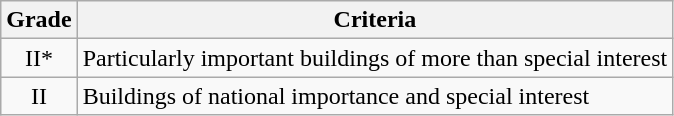<table class="wikitable">
<tr>
<th>Grade</th>
<th>Criteria</th>
</tr>
<tr>
<td align="center" >II*</td>
<td>Particularly important buildings of more than special interest</td>
</tr>
<tr>
<td align="center" >II</td>
<td>Buildings of national importance and special interest</td>
</tr>
</table>
